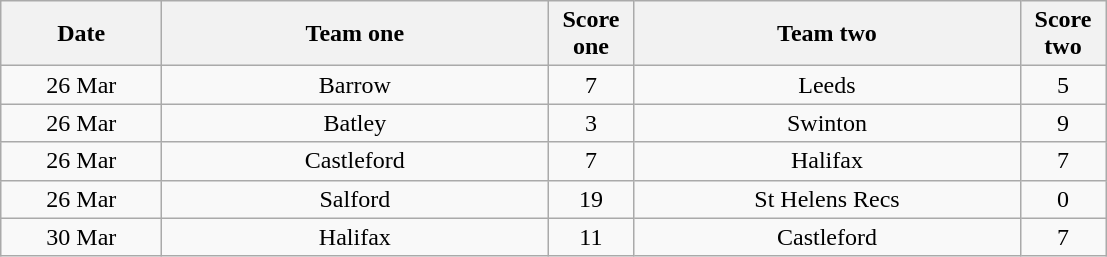<table class="wikitable" style="text-align: center">
<tr>
<th width=100>Date</th>
<th width=250>Team one</th>
<th width=50>Score one</th>
<th width=250>Team two</th>
<th width=50>Score two</th>
</tr>
<tr>
<td>26 Mar</td>
<td>Barrow</td>
<td>7</td>
<td>Leeds</td>
<td>5</td>
</tr>
<tr>
<td>26 Mar</td>
<td>Batley</td>
<td>3</td>
<td>Swinton</td>
<td>9</td>
</tr>
<tr>
<td>26 Mar</td>
<td>Castleford</td>
<td>7</td>
<td>Halifax</td>
<td>7</td>
</tr>
<tr>
<td>26 Mar</td>
<td>Salford</td>
<td>19</td>
<td>St Helens Recs</td>
<td>0</td>
</tr>
<tr>
<td>30 Mar</td>
<td>Halifax</td>
<td>11</td>
<td>Castleford</td>
<td>7</td>
</tr>
</table>
